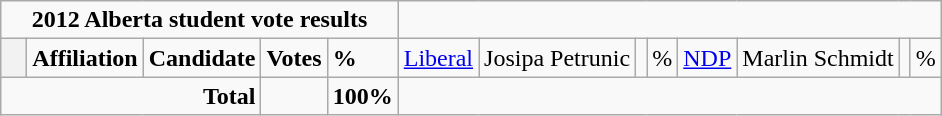<table class="wikitable">
<tr>
<td colspan="5" align=center><strong>2012 Alberta student vote results</strong></td>
</tr>
<tr>
<th style="width: 10px;"></th>
<td><strong>Affiliation</strong></td>
<td><strong>Candidate</strong></td>
<td><strong>Votes</strong></td>
<td><strong>%</strong><br>

</td>
<td><a href='#'>Liberal</a></td>
<td>Josipa Petrunic</td>
<td></td>
<td>%<br>
</td>
<td><a href='#'>NDP</a></td>
<td>Marlin Schmidt</td>
<td></td>
<td>%</td>
</tr>
<tr>
<td colspan="3" align="right"><strong>Total</strong></td>
<td></td>
<td><strong>100%</strong></td>
</tr>
</table>
